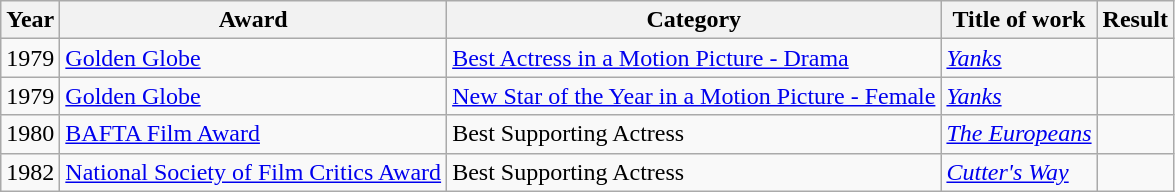<table class="wikitable sortable">
<tr>
<th>Year</th>
<th>Award</th>
<th>Category</th>
<th>Title of work</th>
<th>Result</th>
</tr>
<tr>
<td>1979</td>
<td><a href='#'>Golden Globe</a></td>
<td><a href='#'>Best Actress in a Motion Picture - Drama</a></td>
<td><em><a href='#'>Yanks</a></em></td>
<td></td>
</tr>
<tr>
<td>1979</td>
<td><a href='#'>Golden Globe</a></td>
<td><a href='#'>New Star of the Year in a Motion Picture - Female</a></td>
<td><em><a href='#'>Yanks</a></em></td>
<td></td>
</tr>
<tr>
<td>1980</td>
<td><a href='#'>BAFTA Film Award</a></td>
<td>Best Supporting Actress</td>
<td><em><a href='#'>The Europeans</a></em></td>
<td></td>
</tr>
<tr>
<td>1982</td>
<td><a href='#'>National Society of Film Critics Award</a></td>
<td>Best Supporting Actress</td>
<td><em><a href='#'>Cutter's Way</a></em></td>
<td></td>
</tr>
</table>
